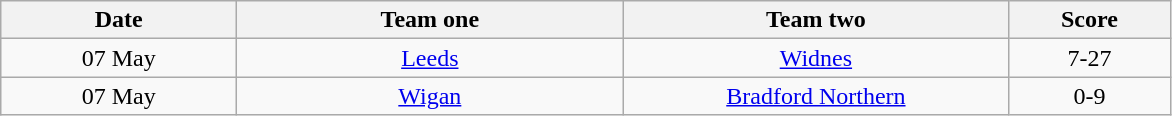<table class="wikitable" style="text-align: center">
<tr>
<th width=150>Date</th>
<th width=250>Team one</th>
<th width=250>Team two</th>
<th width=100>Score</th>
</tr>
<tr>
<td>07 May</td>
<td><a href='#'>Leeds</a></td>
<td><a href='#'>Widnes</a></td>
<td>7-27</td>
</tr>
<tr>
<td>07 May</td>
<td><a href='#'>Wigan</a></td>
<td><a href='#'>Bradford Northern</a></td>
<td>0-9</td>
</tr>
</table>
